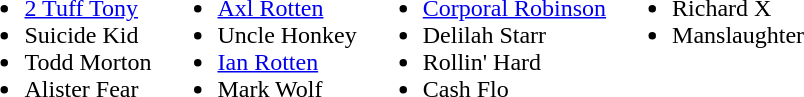<table>
<tr>
<td valign=top><br><ul><li><a href='#'>2 Tuff Tony</a></li><li>Suicide Kid</li><li>Todd Morton</li><li>Alister Fear</li></ul></td>
<td valign=top><br><ul><li><a href='#'>Axl Rotten</a></li><li>Uncle Honkey</li><li><a href='#'>Ian Rotten</a></li><li>Mark Wolf</li></ul></td>
<td valign=top><br><ul><li><a href='#'>Corporal Robinson</a></li><li>Delilah Starr</li><li>Rollin' Hard</li><li>Cash Flo</li></ul></td>
<td valign=top><br><ul><li>Richard X</li><li>Manslaughter</li></ul></td>
</tr>
</table>
